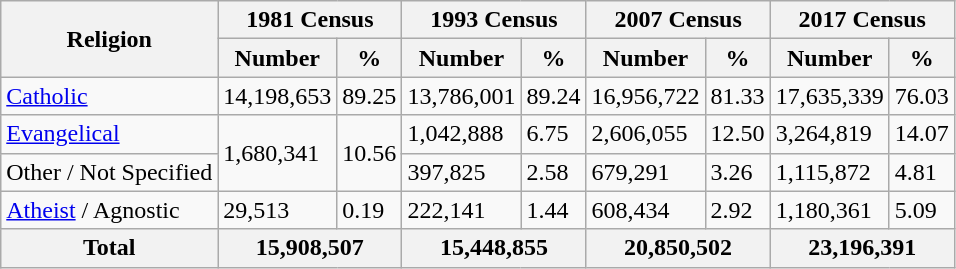<table class="wikitable">
<tr>
<th rowspan="2">Religion</th>
<th colspan="2">1981 Census</th>
<th colspan="2">1993 Census</th>
<th colspan="2">2007 Census</th>
<th colspan="2">2017 Census</th>
</tr>
<tr>
<th>Number</th>
<th>%</th>
<th>Number</th>
<th>%</th>
<th>Number</th>
<th>%</th>
<th>Number</th>
<th>%</th>
</tr>
<tr>
<td><a href='#'>Catholic</a></td>
<td>14,198,653</td>
<td>89.25</td>
<td>13,786,001</td>
<td>89.24</td>
<td>16,956,722</td>
<td>81.33</td>
<td>17,635,339</td>
<td>76.03</td>
</tr>
<tr>
<td><a href='#'>Evangelical</a></td>
<td rowspan="2">1,680,341</td>
<td rowspan="2">10.56</td>
<td>1,042,888</td>
<td>6.75</td>
<td>2,606,055</td>
<td>12.50</td>
<td>3,264,819</td>
<td>14.07</td>
</tr>
<tr>
<td>Other / Not Specified</td>
<td>397,825</td>
<td>2.58</td>
<td>679,291</td>
<td>3.26</td>
<td>1,115,872</td>
<td>4.81</td>
</tr>
<tr>
<td><a href='#'>Atheist</a> / Agnostic</td>
<td>29,513</td>
<td>0.19</td>
<td>222,141</td>
<td>1.44</td>
<td>608,434</td>
<td>2.92</td>
<td>1,180,361</td>
<td>5.09</td>
</tr>
<tr>
<th>Total</th>
<th colspan="2">15,908,507</th>
<th colspan="2">15,448,855</th>
<th colspan="2">20,850,502</th>
<th colspan="2">23,196,391</th>
</tr>
</table>
